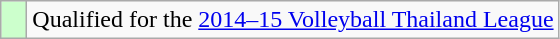<table class="wikitable" style="text-align: left;">
<tr>
<td width=10px bgcolor=#CCFFCC></td>
<td>Qualified for the <a href='#'>2014–15 Volleyball Thailand League</a></td>
</tr>
</table>
